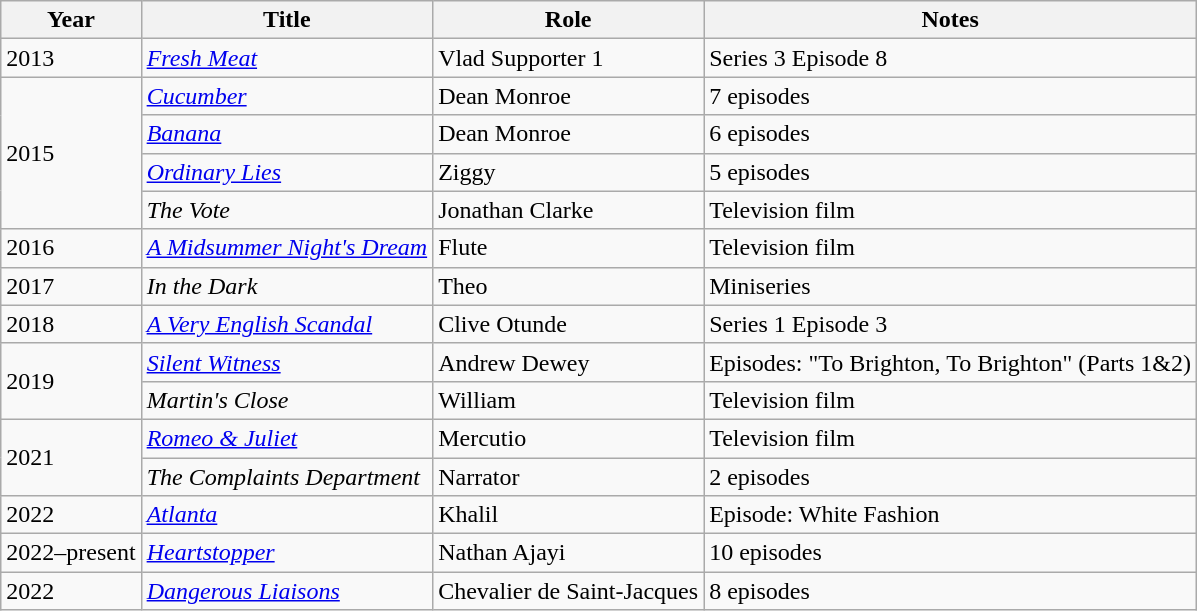<table class="wikitable">
<tr>
<th>Year</th>
<th>Title</th>
<th>Role</th>
<th>Notes</th>
</tr>
<tr>
<td>2013</td>
<td><em><a href='#'>Fresh Meat</a></em></td>
<td>Vlad Supporter 1</td>
<td>Series 3 Episode 8</td>
</tr>
<tr>
<td rowspan="4">2015</td>
<td><em><a href='#'>Cucumber</a></em></td>
<td>Dean Monroe</td>
<td>7 episodes</td>
</tr>
<tr>
<td><em><a href='#'>Banana</a></em></td>
<td>Dean Monroe</td>
<td>6 episodes</td>
</tr>
<tr>
<td><em><a href='#'>Ordinary Lies</a></em></td>
<td>Ziggy</td>
<td>5 episodes</td>
</tr>
<tr>
<td><em>The Vote</em></td>
<td>Jonathan Clarke</td>
<td>Television film</td>
</tr>
<tr>
<td>2016</td>
<td><em><a href='#'>A Midsummer Night's Dream</a></em></td>
<td>Flute</td>
<td>Television film</td>
</tr>
<tr>
<td>2017</td>
<td><em>In the Dark</em></td>
<td>Theo</td>
<td>Miniseries</td>
</tr>
<tr>
<td>2018</td>
<td><em><a href='#'>A Very English Scandal</a></em></td>
<td>Clive Otunde</td>
<td>Series 1 Episode 3</td>
</tr>
<tr>
<td rowspan="2">2019</td>
<td><em><a href='#'>Silent Witness</a></em></td>
<td>Andrew Dewey</td>
<td>Episodes: "To Brighton, To Brighton" (Parts 1&2)</td>
</tr>
<tr>
<td><em>Martin's Close</em></td>
<td>William</td>
<td>Television film</td>
</tr>
<tr>
<td rowspan="2">2021</td>
<td><em><a href='#'>Romeo & Juliet</a></em></td>
<td>Mercutio</td>
<td>Television film</td>
</tr>
<tr>
<td><em>The Complaints Department</em></td>
<td>Narrator</td>
<td>2 episodes</td>
</tr>
<tr>
<td>2022</td>
<td><em><a href='#'>Atlanta</a></em></td>
<td>Khalil</td>
<td>Episode: White Fashion</td>
</tr>
<tr>
<td>2022–present</td>
<td><em><a href='#'>Heartstopper</a></em></td>
<td>Nathan Ajayi</td>
<td>10 episodes</td>
</tr>
<tr>
<td>2022</td>
<td><em><a href='#'>Dangerous Liaisons</a></em></td>
<td>Chevalier de Saint-Jacques</td>
<td>8 episodes</td>
</tr>
</table>
